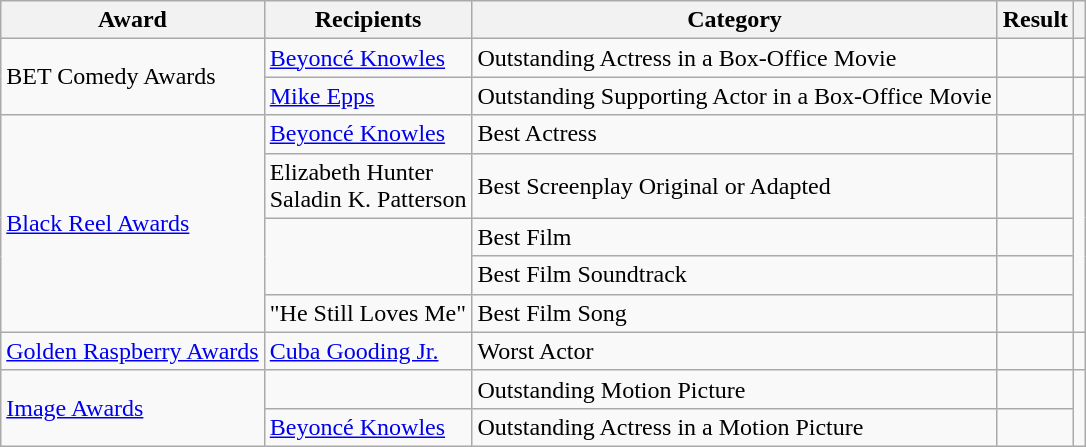<table class="wikitable">
<tr style="font-weight:bold; text-align:center;">
<th scope="col">Award</th>
<th scope="col">Recipients</th>
<th scope="col">Category</th>
<th scope="col">Result</th>
<th scope="col" class="unsortable"></th>
</tr>
<tr>
<td rowspan="2">BET Comedy Awards</td>
<td><a href='#'>Beyoncé Knowles</a></td>
<td>Outstanding Actress in a Box-Office Movie</td>
<td></td>
<td></td>
</tr>
<tr>
<td><a href='#'>Mike Epps</a></td>
<td>Outstanding Supporting Actor in a Box-Office Movie</td>
<td></td>
<td></td>
</tr>
<tr>
<td rowspan="5"><a href='#'>Black Reel Awards</a></td>
<td><a href='#'>Beyoncé Knowles</a></td>
<td>Best Actress</td>
<td></td>
<td rowspan="5"></td>
</tr>
<tr>
<td>Elizabeth Hunter <br> Saladin K. Patterson</td>
<td>Best Screenplay Original or Adapted</td>
<td></td>
</tr>
<tr>
<td rowspan="2"></td>
<td>Best Film</td>
<td></td>
</tr>
<tr>
<td>Best Film Soundtrack</td>
<td></td>
</tr>
<tr>
<td>"He Still Loves Me"</td>
<td>Best Film Song</td>
<td></td>
</tr>
<tr>
<td><a href='#'>Golden Raspberry Awards</a></td>
<td><a href='#'>Cuba Gooding Jr.</a></td>
<td>Worst Actor</td>
<td></td>
<td></td>
</tr>
<tr>
<td rowspan="2"><a href='#'>Image Awards</a></td>
<td></td>
<td>Outstanding Motion Picture</td>
<td></td>
<td rowspan="2"></td>
</tr>
<tr>
<td><a href='#'>Beyoncé Knowles</a></td>
<td>Outstanding Actress in a Motion Picture</td>
<td></td>
</tr>
</table>
